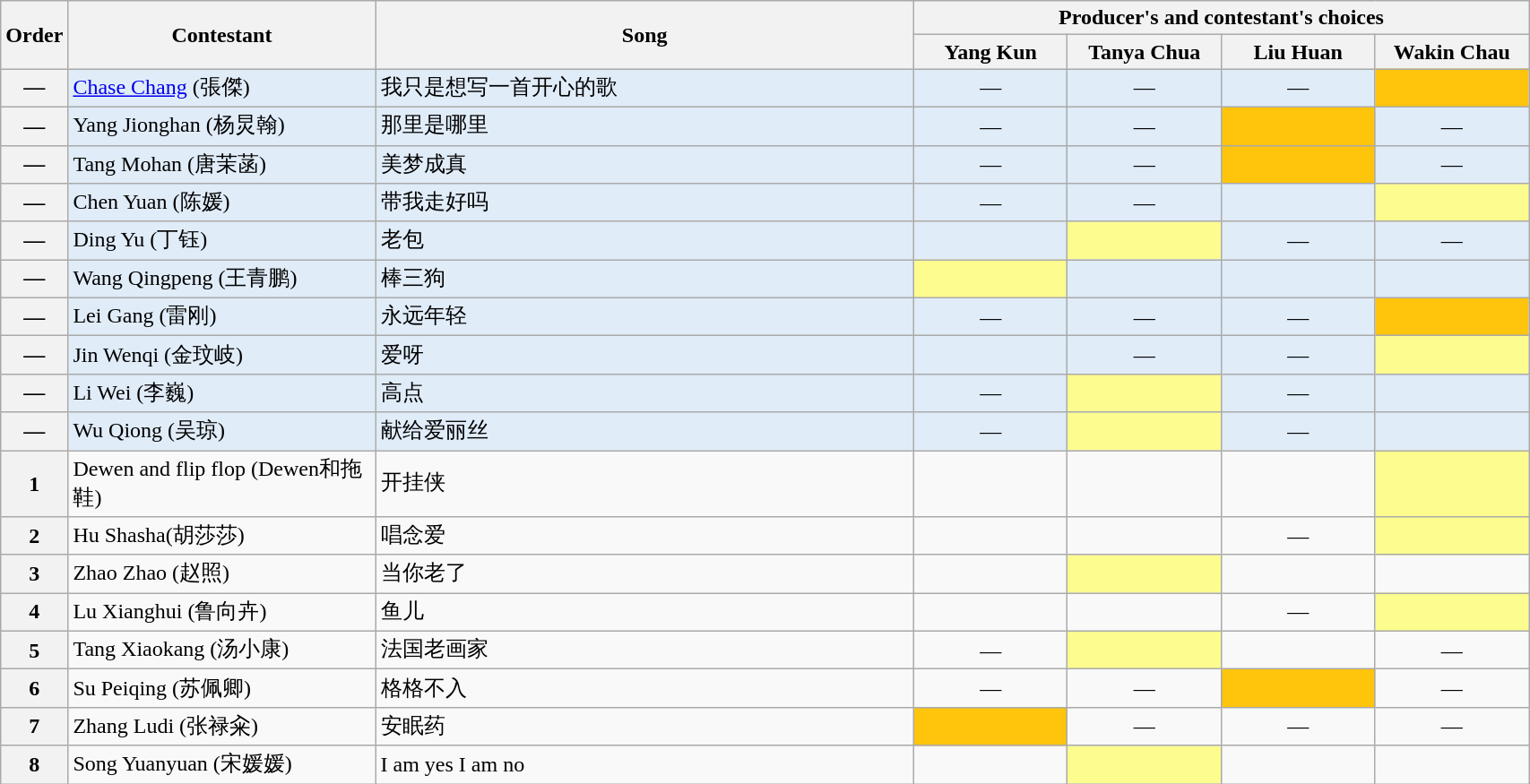<table class="wikitable" style="width:90%;">
<tr>
<th rowspan=2 width="1%">Order</th>
<th rowspan=2 width="20%">Contestant</th>
<th rowspan=2 width="35%">Song</th>
<th colspan=4 width="40%">Producer's and contestant's choices</th>
</tr>
<tr>
<th width="10%">Yang Kun</th>
<th width="10%">Tanya Chua</th>
<th width="10%">Liu Huan</th>
<th width="10%">Wakin Chau</th>
</tr>
<tr style="background:#E0ECF8">
<th>—</th>
<td><a href='#'>Chase Chang</a> (張傑)<br></td>
<td>我只是想写一首开心的歌<br></td>
<td align="center">—</td>
<td align="center">—</td>
<td align="center">—</td>
<td style="background:#FFC40C;text-align:center;"></td>
</tr>
<tr style="background:#E0ECF8">
<th>—</th>
<td>Yang Jionghan (杨炅翰)<br></td>
<td>那里是哪里<br></td>
<td align="center">—</td>
<td align="center">—</td>
<td style="background:#FFC40C;text-align:center;"></td>
<td align="center">—</td>
</tr>
<tr style="background:#E0ECF8">
<th>—</th>
<td>Tang Mohan (唐茉菡)<br></td>
<td>美梦成真<br></td>
<td align="center">—</td>
<td align="center">—</td>
<td style="background:#FFC40C;text-align:center;"></td>
<td align="center">—</td>
</tr>
<tr style="background:#E0ECF8">
<th>—</th>
<td>Chen Yuan (陈媛)<br></td>
<td>带我走好吗<br></td>
<td align="center">—</td>
<td align="center">—</td>
<td style="text-align:center;"></td>
<td style="background:#FDFC8F;text-align:center;"></td>
</tr>
<tr style="background:#E0ECF8">
<th>—</th>
<td>Ding Yu (丁钰)<br></td>
<td>老包<br></td>
<td style="text-align:center;"></td>
<td style="background:#FDFC8F;text-align:center;"></td>
<td align="center">—</td>
<td align="center">—</td>
</tr>
<tr style="background:#E0ECF8">
<th>—</th>
<td>Wang Qingpeng (王青鹏)<br></td>
<td>棒三狗<br></td>
<td style="background:#FDFC8F;text-align:center;"></td>
<td style="text-align:center;"></td>
<td style="text-align:center;"></td>
<td style="text-align:center;"></td>
</tr>
<tr style="background:#E0ECF8">
<th>—</th>
<td>Lei Gang (雷刚)<br></td>
<td>永远年轻<br></td>
<td align="center">—</td>
<td align="center">—</td>
<td align="center">—</td>
<td style="background:#FFC40C;text-align:center;"></td>
</tr>
<tr style="background:#E0ECF8">
<th>—</th>
<td>Jin Wenqi (金玟岐)<br></td>
<td>爱呀<br></td>
<td style="text-align:center;"></td>
<td align="center">—</td>
<td align="center">—</td>
<td style="background:#FDFC8F;text-align:center;"></td>
</tr>
<tr style="background:#E0ECF8">
<th>—</th>
<td>Li Wei (李巍)<br></td>
<td>高点<br></td>
<td align="center">—</td>
<td style="background:#FDFC8F;text-align:center;"></td>
<td align="center">—</td>
<td style="text-align:center;"></td>
</tr>
<tr style="background:#E0ECF8">
<th>—</th>
<td>Wu Qiong (吴琼)<br></td>
<td>献给爱丽丝<br></td>
<td align="center">—</td>
<td style="background:#FDFC8F;text-align:center;"></td>
<td align="center">—</td>
<td style="text-align:center;"></td>
</tr>
<tr>
<th>1</th>
<td>Dewen and flip flop (Dewen和拖鞋)<br></td>
<td>开挂侠<br></td>
<td style=" text-align:center;"></td>
<td style=" text-align:center;"></td>
<td style=" text-align:center;"></td>
<td style="background:#FDFC8F;text-align:center;"></td>
</tr>
<tr>
<th>2</th>
<td>Hu Shasha(胡莎莎)<br></td>
<td>唱念爱<br></td>
<td style=" text-align:center;"></td>
<td style=" text-align:center;"></td>
<td align="center">—</td>
<td style="background:#FDFC8F;text-align:center;"></td>
</tr>
<tr>
<th>3</th>
<td>Zhao Zhao (赵照)<br></td>
<td>当你老了<br></td>
<td style=" text-align:center;"></td>
<td style="background:#FDFC8F;text-align:center;"></td>
<td style=" text-align:center;"></td>
<td style=" text-align:center;"></td>
</tr>
<tr>
<th>4</th>
<td>Lu Xianghui (鲁向卉)<br></td>
<td>鱼儿<br></td>
<td style=" text-align:center;"></td>
<td style=" text-align:center;"></td>
<td align="center">—</td>
<td style="background:#FDFC8F;text-align:center;"></td>
</tr>
<tr>
<th>5</th>
<td>Tang Xiaokang (汤小康)<br></td>
<td>法国老画家<br></td>
<td align="center">—</td>
<td style="background:#FDFC8F;text-align:center;"></td>
<td style=" text-align:center;"></td>
<td align="center">—</td>
</tr>
<tr>
<th>6</th>
<td>Su Peiqing (苏佩卿)<br></td>
<td>格格不入<br></td>
<td align="center">—</td>
<td align="center">—</td>
<td style="background:#FFC40C;text-align:center;"></td>
<td align="center">—</td>
</tr>
<tr>
<th>7</th>
<td>Zhang Ludi (张禄籴)<br></td>
<td>安眠药<br></td>
<td style="background:#FFC40C;text-align:center;"></td>
<td align="center">—</td>
<td align="center">—</td>
<td align="center">—</td>
</tr>
<tr>
<th>8</th>
<td>Song Yuanyuan (宋媛媛)<br></td>
<td>I am yes I am no</td>
<td style="text-align:center;"></td>
<td style="background:#FDFC8F;text-align:center;"></td>
<td style="text-align:center;"></td>
<td style="text-align:center;"></td>
</tr>
</table>
